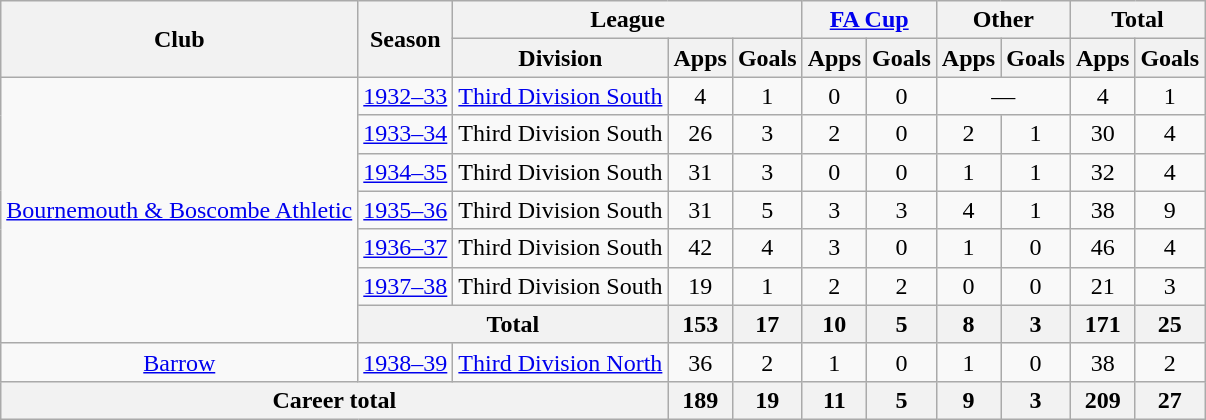<table class="wikitable" style="text-align: center;">
<tr>
<th rowspan="2">Club</th>
<th rowspan="2">Season</th>
<th colspan="3">League</th>
<th colspan="2"><a href='#'>FA Cup</a></th>
<th colspan="2">Other</th>
<th colspan="2">Total</th>
</tr>
<tr>
<th>Division</th>
<th>Apps</th>
<th>Goals</th>
<th>Apps</th>
<th>Goals</th>
<th>Apps</th>
<th>Goals</th>
<th>Apps</th>
<th>Goals</th>
</tr>
<tr>
<td rowspan="7"><a href='#'>Bournemouth & Boscombe Athletic</a></td>
<td><a href='#'>1932–33</a></td>
<td><a href='#'>Third Division South</a></td>
<td>4</td>
<td>1</td>
<td>0</td>
<td>0</td>
<td colspan="2">—</td>
<td>4</td>
<td>1</td>
</tr>
<tr>
<td><a href='#'>1933–34</a></td>
<td>Third Division South</td>
<td>26</td>
<td>3</td>
<td>2</td>
<td>0</td>
<td>2</td>
<td>1</td>
<td>30</td>
<td>4</td>
</tr>
<tr>
<td><a href='#'>1934–35</a></td>
<td>Third Division South</td>
<td>31</td>
<td>3</td>
<td>0</td>
<td>0</td>
<td>1</td>
<td>1</td>
<td>32</td>
<td>4</td>
</tr>
<tr>
<td><a href='#'>1935–36</a></td>
<td>Third Division South</td>
<td>31</td>
<td>5</td>
<td>3</td>
<td>3</td>
<td>4</td>
<td>1</td>
<td>38</td>
<td>9</td>
</tr>
<tr>
<td><a href='#'>1936–37</a></td>
<td>Third Division South</td>
<td>42</td>
<td>4</td>
<td>3</td>
<td>0</td>
<td>1</td>
<td>0</td>
<td>46</td>
<td>4</td>
</tr>
<tr>
<td><a href='#'>1937–38</a></td>
<td>Third Division South</td>
<td>19</td>
<td>1</td>
<td>2</td>
<td>2</td>
<td>0</td>
<td>0</td>
<td>21</td>
<td>3</td>
</tr>
<tr>
<th colspan=2>Total</th>
<th>153</th>
<th>17</th>
<th>10</th>
<th>5</th>
<th>8</th>
<th>3</th>
<th>171</th>
<th>25</th>
</tr>
<tr>
<td><a href='#'>Barrow</a></td>
<td><a href='#'>1938–39</a></td>
<td><a href='#'>Third Division North</a></td>
<td>36</td>
<td>2</td>
<td>1</td>
<td>0</td>
<td>1</td>
<td>0</td>
<td>38</td>
<td>2</td>
</tr>
<tr>
<th colspan="3">Career total</th>
<th>189</th>
<th>19</th>
<th>11</th>
<th>5</th>
<th>9</th>
<th>3</th>
<th>209</th>
<th>27</th>
</tr>
</table>
